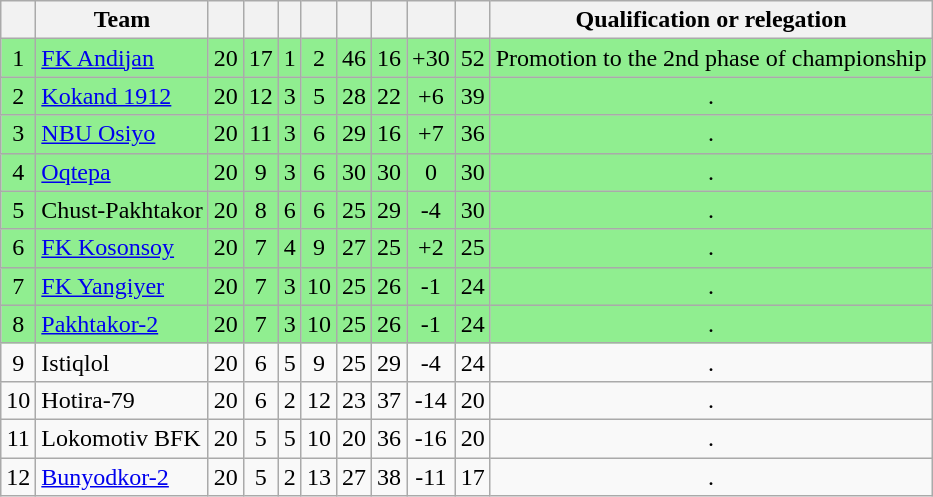<table class="wikitable sortable" style="text-align:center; font-size:100%;">
<tr>
<th></th>
<th>Team</th>
<th></th>
<th></th>
<th></th>
<th></th>
<th></th>
<th></th>
<th></th>
<th></th>
<th>Qualification or relegation</th>
</tr>
<tr align="center" bgcolor="#90EE90">
<td>1</td>
<td align="left"><a href='#'>FK Andijan</a></td>
<td>20</td>
<td>17</td>
<td>1</td>
<td>2</td>
<td>46</td>
<td>16</td>
<td>+30</td>
<td>52</td>
<td>Promotion to the 2nd phase of championship</td>
</tr>
<tr align="center" bgcolor="#90EE90">
<td>2</td>
<td align="left"><a href='#'>Kokand 1912</a></td>
<td>20</td>
<td>12</td>
<td>3</td>
<td>5</td>
<td>28</td>
<td>22</td>
<td>+6</td>
<td>39</td>
<td>.</td>
</tr>
<tr align="center" bgcolor="#90EE90">
<td>3</td>
<td align="left"><a href='#'>NBU Osiyo</a></td>
<td>20</td>
<td>11</td>
<td>3</td>
<td>6</td>
<td>29</td>
<td>16</td>
<td>+7</td>
<td>36</td>
<td>.</td>
</tr>
<tr align="center" bgcolor="#90EE90">
<td>4</td>
<td align="left"><a href='#'>Oqtepa</a></td>
<td>20</td>
<td>9</td>
<td>3</td>
<td>6</td>
<td>30</td>
<td>30</td>
<td>0</td>
<td>30</td>
<td>.</td>
</tr>
<tr align="center" bgcolor="#90EE90">
<td>5</td>
<td align="left">Chust-Pakhtakor</td>
<td>20</td>
<td>8</td>
<td>6</td>
<td>6</td>
<td>25</td>
<td>29</td>
<td>-4</td>
<td>30</td>
<td>.</td>
</tr>
<tr align="center" bgcolor="#90EE90">
<td>6</td>
<td align="left"><a href='#'>FK Kosonsoy</a></td>
<td>20</td>
<td>7</td>
<td>4</td>
<td>9</td>
<td>27</td>
<td>25</td>
<td>+2</td>
<td>25</td>
<td>.</td>
</tr>
<tr align="center" bgcolor="#90EE90">
<td>7</td>
<td align="left"><a href='#'>FK Yangiyer</a></td>
<td>20</td>
<td>7</td>
<td>3</td>
<td>10</td>
<td>25</td>
<td>26</td>
<td>-1</td>
<td>24</td>
<td>.</td>
</tr>
<tr align="center" bgcolor="#90EE90">
<td>8</td>
<td align="left"><a href='#'>Pakhtakor-2</a></td>
<td>20</td>
<td>7</td>
<td>3</td>
<td>10</td>
<td>25</td>
<td>26</td>
<td>-1</td>
<td>24</td>
<td>.</td>
</tr>
<tr align="center" bgcolor="">
<td>9</td>
<td align="left">Istiqlol</td>
<td>20</td>
<td>6</td>
<td>5</td>
<td>9</td>
<td>25</td>
<td>29</td>
<td>-4</td>
<td>24</td>
<td>.</td>
</tr>
<tr align="center" bgcolor="">
<td>10</td>
<td align="left">Hotira-79</td>
<td>20</td>
<td>6</td>
<td>2</td>
<td>12</td>
<td>23</td>
<td>37</td>
<td>-14</td>
<td>20</td>
<td>.</td>
</tr>
<tr align="center" bgcolor="">
<td>11</td>
<td align="left">Lokomotiv BFK</td>
<td>20</td>
<td>5</td>
<td>5</td>
<td>10</td>
<td>20</td>
<td>36</td>
<td>-16</td>
<td>20</td>
<td>.</td>
</tr>
<tr align="center" bgcolor="">
<td>12</td>
<td align="left"><a href='#'>Bunyodkor-2</a></td>
<td>20</td>
<td>5</td>
<td>2</td>
<td>13</td>
<td>27</td>
<td>38</td>
<td>-11</td>
<td>17</td>
<td>.</td>
</tr>
</table>
